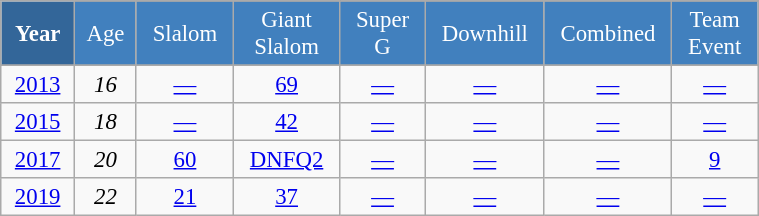<table class="wikitable" style="font-size:95%; text-align:center; border:grey solid 1px; border-collapse:collapse;" width="40%">
<tr style="background-color:#369; color:white;">
<td rowspan="2" colspan="1" width="4%"><strong>Year</strong></td>
</tr>
<tr style="background-color:#4180be; color:white;">
<td width="3%">Age</td>
<td width="5%">Slalom</td>
<td width="5%">Giant<br>Slalom</td>
<td width="5%">Super G</td>
<td width="5%">Downhill</td>
<td width="5%">Combined</td>
<td width="5%">Team Event</td>
</tr>
<tr style="background-color:#8CB2D8; color:white;">
</tr>
<tr>
<td><a href='#'>2013</a></td>
<td><em>16</em></td>
<td><a href='#'>—</a></td>
<td><a href='#'>69</a></td>
<td><a href='#'>—</a></td>
<td><a href='#'>—</a></td>
<td><a href='#'>—</a></td>
<td><a href='#'>—</a></td>
</tr>
<tr>
<td><a href='#'>2015</a></td>
<td><em>18</em></td>
<td><a href='#'>—</a></td>
<td><a href='#'>42</a></td>
<td><a href='#'>—</a></td>
<td><a href='#'>—</a></td>
<td><a href='#'>—</a></td>
<td><a href='#'>—</a></td>
</tr>
<tr>
<td><a href='#'>2017</a></td>
<td><em>20</em></td>
<td><a href='#'>60</a></td>
<td><a href='#'>DNFQ2</a></td>
<td><a href='#'>—</a></td>
<td><a href='#'>—</a></td>
<td><a href='#'>—</a></td>
<td><a href='#'>9</a></td>
</tr>
<tr>
<td><a href='#'>2019</a></td>
<td><em>22</em></td>
<td><a href='#'>21</a></td>
<td><a href='#'>37</a></td>
<td><a href='#'>—</a></td>
<td><a href='#'>—</a></td>
<td><a href='#'>—</a></td>
<td><a href='#'>—</a></td>
</tr>
</table>
